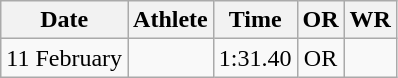<table class="wikitable" style="text-align:center">
<tr>
<th>Date</th>
<th>Athlete</th>
<th>Time</th>
<th>OR</th>
<th>WR</th>
</tr>
<tr>
<td>11 February</td>
<td></td>
<td>1:31.40</td>
<td>OR</td>
<td></td>
</tr>
</table>
